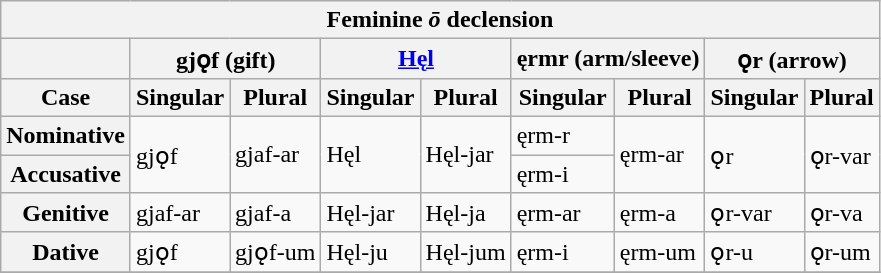<table class="wikitable" ---->
<tr>
<th colspan="9" align="CENTER">Feminine <em>ō</em> declension</th>
</tr>
<tr>
<th> </th>
<th colspan="2">gjǫf (gift)</th>
<th colspan="2"><a href='#'>Hęl</a></th>
<th colspan="2">ęrmr (arm/sleeve)</th>
<th colspan="2">ǫr (arrow)</th>
</tr>
<tr>
<th>Case</th>
<th>Singular</th>
<th>Plural</th>
<th>Singular</th>
<th>Plural</th>
<th>Singular</th>
<th>Plural</th>
<th>Singular</th>
<th>Plural</th>
</tr>
<tr>
<th>Nominative</th>
<td rowspan=2>gjǫf</td>
<td rowspan=2>gjaf-ar</td>
<td rowspan=2>Hęl</td>
<td rowspan=2>Hęl-jar</td>
<td>ęrm-r</td>
<td rowspan=2>ęrm-ar</td>
<td rowspan=2>ǫr</td>
<td rowspan=2>ǫr-var</td>
</tr>
<tr>
<th>Accusative</th>
<td>ęrm-i</td>
</tr>
<tr>
<th>Genitive</th>
<td>gjaf-ar</td>
<td>gjaf-a</td>
<td>Hęl-jar</td>
<td>Hęl-ja</td>
<td>ęrm-ar</td>
<td>ęrm-a</td>
<td>ǫr-var</td>
<td>ǫr-va</td>
</tr>
<tr>
<th>Dative</th>
<td>gjǫf</td>
<td>gjǫf-um</td>
<td>Hęl-ju</td>
<td>Hęl-jum</td>
<td>ęrm-i</td>
<td>ęrm-um</td>
<td>ǫr-u</td>
<td>ǫr-um</td>
</tr>
<tr>
</tr>
</table>
